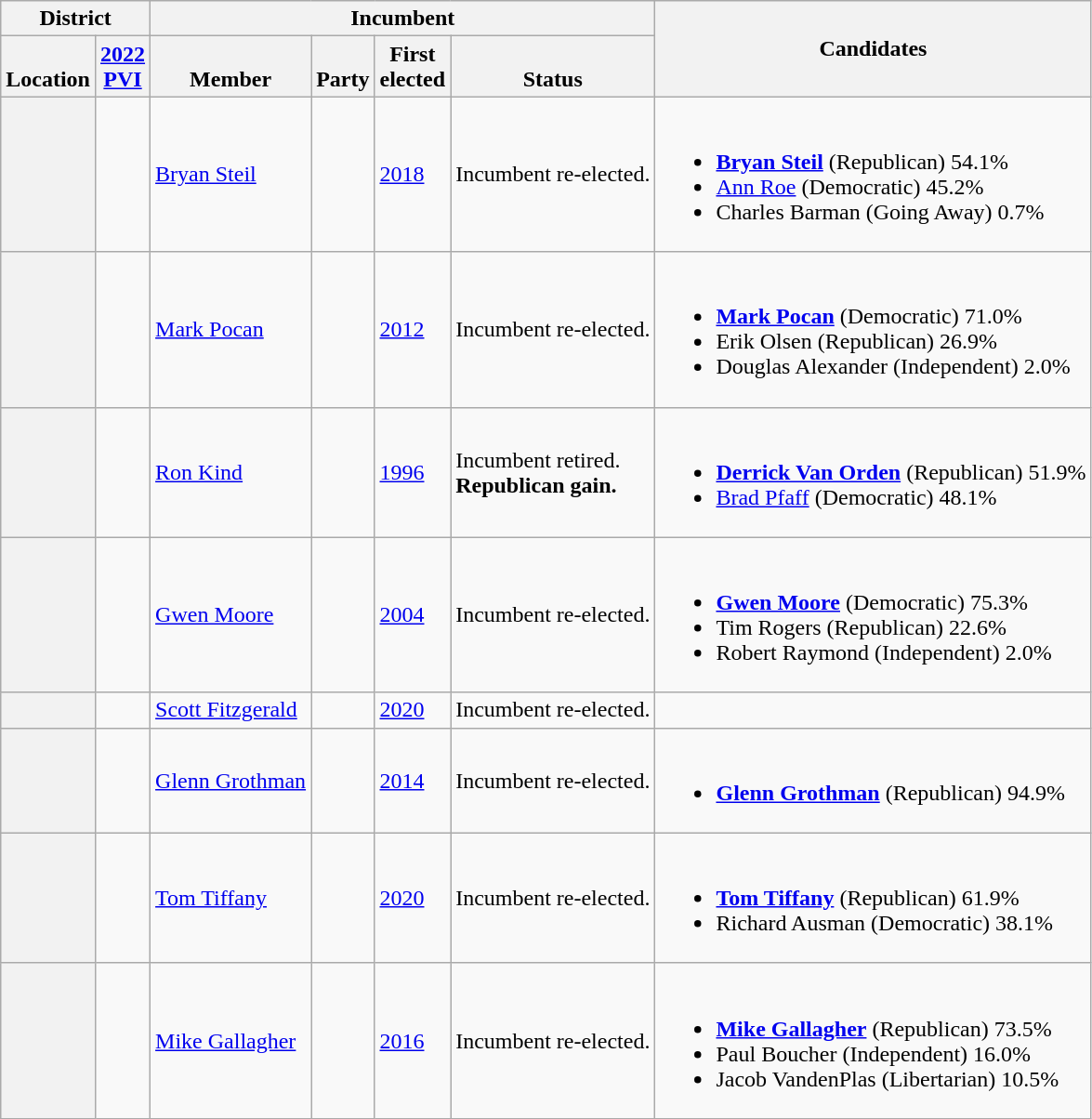<table class="wikitable sortable">
<tr>
<th colspan=2>District</th>
<th colspan=4>Incumbent</th>
<th rowspan=2 class="unsortable">Candidates</th>
</tr>
<tr valign=bottom>
<th>Location</th>
<th><a href='#'>2022<br>PVI</a></th>
<th>Member</th>
<th>Party</th>
<th>First<br>elected</th>
<th>Status</th>
</tr>
<tr>
<th></th>
<td></td>
<td><a href='#'>Bryan Steil</a></td>
<td></td>
<td><a href='#'>2018</a></td>
<td>Incumbent re-elected.</td>
<td nowrap><br><ul><li> <strong><a href='#'>Bryan Steil</a></strong> (Republican) 54.1%</li><li><a href='#'>Ann Roe</a> (Democratic) 45.2%</li><li>Charles Barman (Going Away) 0.7%</li></ul></td>
</tr>
<tr>
<th></th>
<td></td>
<td><a href='#'>Mark Pocan</a></td>
<td></td>
<td><a href='#'>2012</a></td>
<td>Incumbent re-elected.</td>
<td nowrap><br><ul><li> <strong><a href='#'>Mark Pocan</a></strong> (Democratic) 71.0%</li><li>Erik Olsen (Republican) 26.9%</li><li>Douglas Alexander (Independent) 2.0%</li></ul></td>
</tr>
<tr>
<th></th>
<td></td>
<td><a href='#'>Ron Kind</a></td>
<td></td>
<td><a href='#'>1996</a></td>
<td>Incumbent retired.<br><strong>Republican gain.</strong></td>
<td nowrap><br><ul><li> <strong><a href='#'>Derrick Van Orden</a></strong> (Republican) 51.9%</li><li><a href='#'>Brad Pfaff</a> (Democratic) 48.1%</li></ul></td>
</tr>
<tr>
<th></th>
<td></td>
<td><a href='#'>Gwen Moore</a></td>
<td></td>
<td><a href='#'>2004</a></td>
<td>Incumbent re-elected.</td>
<td nowrap><br><ul><li> <strong><a href='#'>Gwen Moore</a></strong> (Democratic) 75.3%</li><li>Tim Rogers (Republican) 22.6%</li><li>Robert Raymond (Independent) 2.0%</li></ul></td>
</tr>
<tr>
<th></th>
<td></td>
<td><a href='#'>Scott Fitzgerald</a></td>
<td></td>
<td><a href='#'>2020</a></td>
<td>Incumbent re-elected.</td>
<td nowrap></td>
</tr>
<tr>
<th></th>
<td></td>
<td><a href='#'>Glenn Grothman</a></td>
<td></td>
<td><a href='#'>2014</a></td>
<td>Incumbent re-elected.</td>
<td nowrap><br><ul><li> <strong><a href='#'>Glenn Grothman</a></strong> (Republican) 94.9%</li></ul></td>
</tr>
<tr>
<th></th>
<td></td>
<td><a href='#'>Tom Tiffany</a></td>
<td></td>
<td><a href='#'>2020 </a></td>
<td>Incumbent re-elected.</td>
<td nowrap><br><ul><li> <strong><a href='#'>Tom Tiffany</a></strong> (Republican) 61.9%</li><li>Richard Ausman (Democratic) 38.1%</li></ul></td>
</tr>
<tr>
<th></th>
<td></td>
<td><a href='#'>Mike Gallagher</a></td>
<td></td>
<td><a href='#'>2016</a></td>
<td>Incumbent re-elected.</td>
<td nowrap><br><ul><li> <strong><a href='#'>Mike Gallagher</a></strong> (Republican) 73.5%</li><li>Paul Boucher (Independent) 16.0%</li><li>Jacob VandenPlas (Libertarian) 10.5%</li></ul></td>
</tr>
</table>
